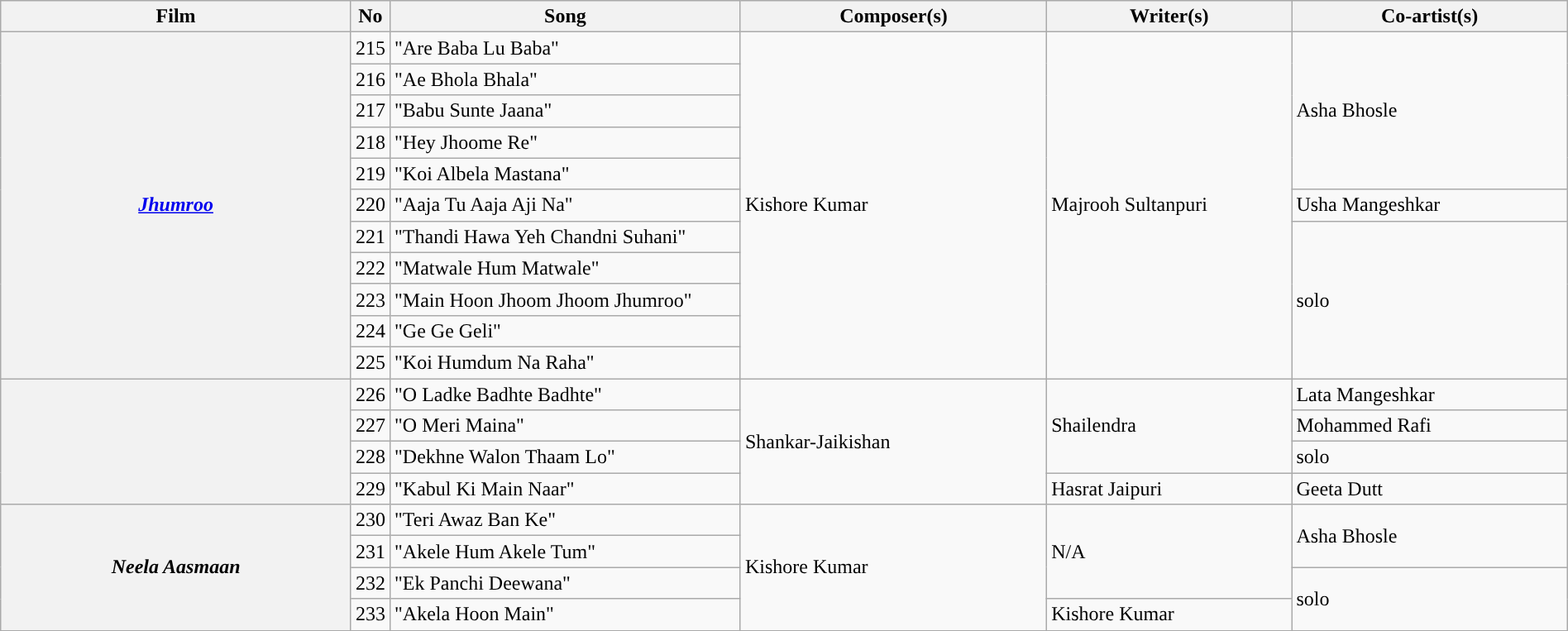<table class="wikitable plainrowheaders" width="100%" textcolor:#000;">
<tr style="background:#b0e0e66;">
<th scope="col" width=23%><strong>Film</strong></th>
<th><strong>No</strong></th>
<th scope="col" width=23%><strong>Song</strong></th>
<th scope="col" width=20%><strong>Composer(s)</strong></th>
<th scope="col" width=16%><strong>Writer(s)</strong></th>
<th scope="col" width=18%><strong>Co-artist(s)</strong></th>
</tr>
<tr>
<th rowspan=11><em><a href='#'>Jhumroo</a></em></th>
<td>215</td>
<td>"Are Baba Lu Baba"</td>
<td rowspan=11>Kishore Kumar</td>
<td rowspan=11>Majrooh Sultanpuri</td>
<td rowspan=5>Asha Bhosle</td>
</tr>
<tr>
<td>216</td>
<td>"Ae Bhola Bhala"</td>
</tr>
<tr>
<td>217</td>
<td>"Babu Sunte Jaana"</td>
</tr>
<tr>
<td>218</td>
<td>"Hey Jhoome Re"</td>
</tr>
<tr>
<td>219</td>
<td>"Koi Albela Mastana"</td>
</tr>
<tr>
<td>220</td>
<td>"Aaja Tu Aaja Aji Na"</td>
<td>Usha Mangeshkar</td>
</tr>
<tr>
<td>221</td>
<td>"Thandi Hawa Yeh Chandni Suhani"</td>
<td rowspan=5>solo</td>
</tr>
<tr>
<td>222</td>
<td>"Matwale Hum Matwale"</td>
</tr>
<tr>
<td>223</td>
<td>"Main Hoon Jhoom Jhoom Jhumroo"</td>
</tr>
<tr>
<td>224</td>
<td>"Ge Ge Geli"</td>
</tr>
<tr>
<td>225</td>
<td>"Koi Humdum Na Raha"</td>
</tr>
<tr>
<th rowspan=4><em></em></th>
<td>226</td>
<td>"O Ladke Badhte Badhte"</td>
<td rowspan=4>Shankar-Jaikishan</td>
<td rowspan=3>Shailendra</td>
<td>Lata Mangeshkar</td>
</tr>
<tr>
<td>227</td>
<td>"O Meri Maina"</td>
<td>Mohammed Rafi</td>
</tr>
<tr>
<td>228</td>
<td>"Dekhne Walon Thaam Lo"</td>
<td>solo</td>
</tr>
<tr>
<td>229</td>
<td>"Kabul Ki Main Naar"</td>
<td>Hasrat Jaipuri</td>
<td>Geeta Dutt</td>
</tr>
<tr>
<th rowspan=4><em>Neela Aasmaan</em></th>
<td>230</td>
<td>"Teri Awaz Ban Ke"</td>
<td rowspan=4>Kishore Kumar</td>
<td rowspan=3>N/A</td>
<td rowspan=2>Asha Bhosle</td>
</tr>
<tr>
<td>231</td>
<td>"Akele Hum Akele Tum"</td>
</tr>
<tr>
<td>232</td>
<td>"Ek Panchi Deewana"</td>
<td rowspan=2>solo</td>
</tr>
<tr>
<td>233</td>
<td>"Akela Hoon Main"</td>
<td>Kishore Kumar</td>
</tr>
<tr>
</tr>
</table>
